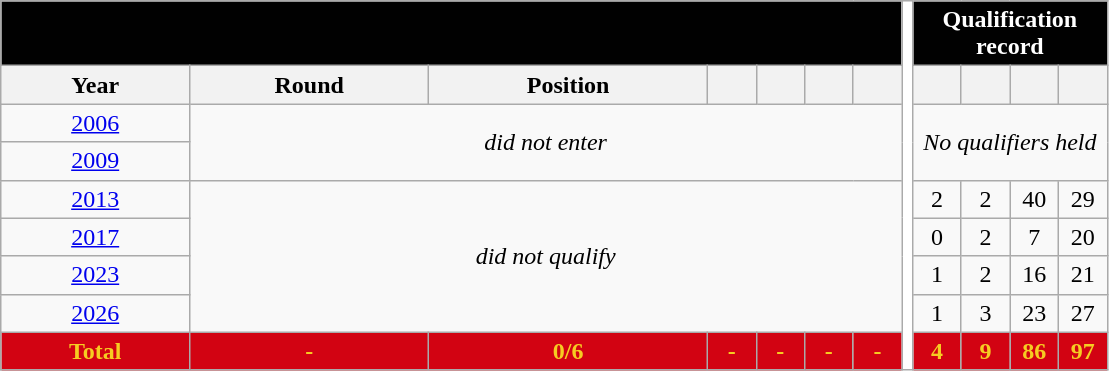<table class="wikitable" style="text-align: center;">
<tr>
<th style="background:#010101;" colspan="7"><a href='#'></a></th>
<th style="background:white; width:1%;" rowspan="9"></th>
<th style="background:#010101; color:white;" colspan="5">Qualification record</th>
</tr>
<tr>
<th>Year</th>
<th>Round</th>
<th>Position</th>
<th width=25></th>
<th width=25></th>
<th width=25></th>
<th width=25></th>
<th width=25></th>
<th width=25></th>
<th width=25></th>
<th width=25></th>
</tr>
<tr>
<td><a href='#'>2006</a></td>
<td colspan=6 rowspan=2><em>did not enter</em></td>
<td colspan=4 rowspan=2 align=center><em>No qualifiers held</em></td>
</tr>
<tr>
<td><a href='#'>2009</a></td>
</tr>
<tr>
<td><a href='#'>2013</a></td>
<td colspan=6 rowspan=4 align=center><em>did not qualify</em></td>
<td>2</td>
<td>2</td>
<td>40</td>
<td>29</td>
</tr>
<tr>
<td><a href='#'>2017</a></td>
<td>0</td>
<td>2</td>
<td>7</td>
<td>20</td>
</tr>
<tr>
<td><a href='#'>2023</a></td>
<td>1</td>
<td>2</td>
<td>16</td>
<td>21</td>
</tr>
<tr>
<td><a href='#'>2026</a></td>
<td>1</td>
<td>3</td>
<td>23</td>
<td>27</td>
</tr>
<tr>
<th style="color:#f6cc22; background:#d20312;"><strong>Total</strong></th>
<th style="color:#f6cc22; background:#d20312;"><strong>-</strong></th>
<th style="color:#f6cc22; background:#d20312;"><strong>0/6</strong></th>
<th style="color:#f6cc22; background:#d20312;"><strong>-</strong></th>
<th style="color:#f6cc22; background:#d20312;"><strong>-</strong></th>
<th style="color:#f6cc22; background:#d20312;"><strong>-</strong></th>
<th style="color:#f6cc22; background:#d20312;"><strong>-</strong></th>
<th style="color:#f6cc22; background:#d20312;"><strong>4</strong></th>
<th style="color:#f6cc22; background:#d20312;"><strong>9</strong></th>
<th style="color:#f6cc22; background:#d20312;"><strong>86</strong></th>
<th style="color:#f6cc22; background:#d20312;"><strong>97</strong></th>
</tr>
</table>
